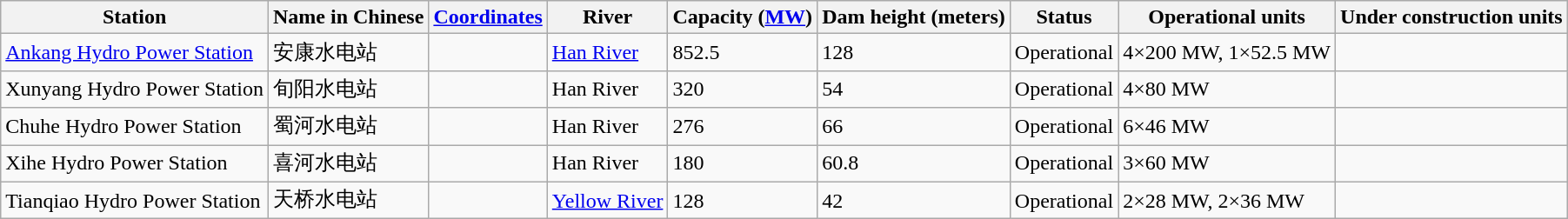<table class="wikitable sortable">
<tr>
<th>Station</th>
<th>Name in Chinese</th>
<th><a href='#'>Coordinates</a></th>
<th>River</th>
<th>Capacity (<a href='#'>MW</a>)</th>
<th>Dam height (meters)</th>
<th>Status</th>
<th>Operational units</th>
<th>Under construction units</th>
</tr>
<tr>
<td><a href='#'>Ankang Hydro Power Station</a></td>
<td>安康水电站</td>
<td></td>
<td><a href='#'>Han River</a></td>
<td>852.5</td>
<td>128</td>
<td>Operational</td>
<td>4×200 MW, 1×52.5 MW</td>
<td></td>
</tr>
<tr>
<td>Xunyang Hydro Power Station</td>
<td>旬阳水电站</td>
<td></td>
<td>Han River</td>
<td>320</td>
<td>54</td>
<td>Operational</td>
<td>4×80 MW</td>
<td></td>
</tr>
<tr>
<td>Chuhe Hydro Power Station</td>
<td>蜀河水电站</td>
<td></td>
<td>Han River</td>
<td>276</td>
<td>66</td>
<td>Operational</td>
<td>6×46 MW</td>
<td></td>
</tr>
<tr>
<td>Xihe Hydro Power Station</td>
<td>喜河水电站</td>
<td></td>
<td>Han River</td>
<td>180</td>
<td>60.8</td>
<td>Operational</td>
<td>3×60 MW</td>
<td></td>
</tr>
<tr>
<td>Tianqiao Hydro Power Station</td>
<td>天桥水电站</td>
<td></td>
<td><a href='#'>Yellow River</a></td>
<td>128</td>
<td>42</td>
<td>Operational</td>
<td>2×28 MW, 2×36 MW</td>
<td></td>
</tr>
</table>
